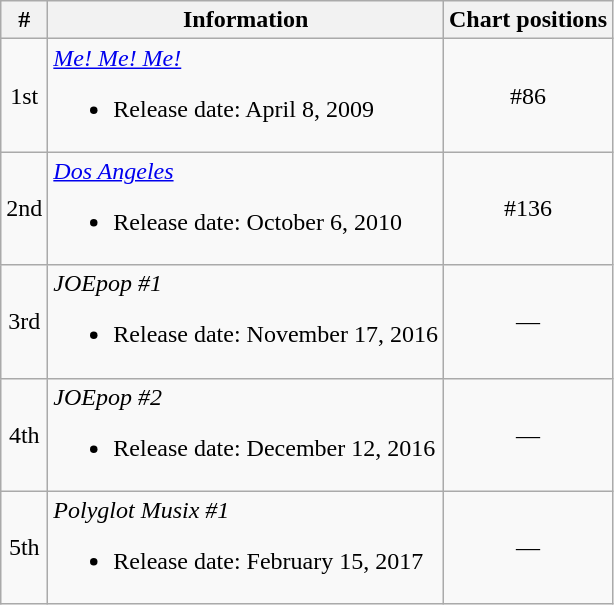<table class="wikitable">
<tr>
<th>#</th>
<th>Information</th>
<th>Chart positions</th>
</tr>
<tr>
<td align="center">1st</td>
<td align="left"><em><a href='#'>Me! Me! Me!</a></em><br><ul><li>Release date: April 8, 2009</li></ul></td>
<td align="center">#86</td>
</tr>
<tr>
<td align="center">2nd</td>
<td align="left"><em><a href='#'>Dos Angeles</a></em><br><ul><li>Release date: October 6, 2010</li></ul></td>
<td align="center">#136</td>
</tr>
<tr>
<td align="center">3rd</td>
<td align="left"><em>JOEpop #1</em><br><ul><li>Release date: November 17, 2016</li></ul></td>
<td align="center">—</td>
</tr>
<tr>
<td align="center">4th</td>
<td align="left"><em>JOEpop #2</em><br><ul><li>Release date: December 12, 2016</li></ul></td>
<td align="center">—</td>
</tr>
<tr>
<td align="center">5th</td>
<td align="left"><em>Polyglot Musix #1</em><br><ul><li>Release date: February 15, 2017</li></ul></td>
<td align="center">—</td>
</tr>
</table>
